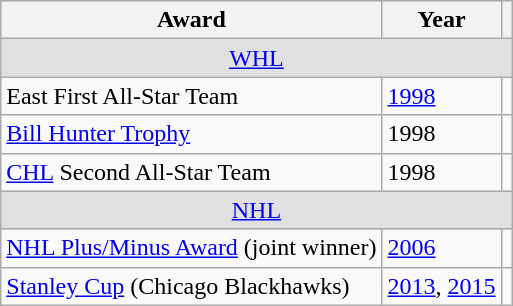<table class="wikitable">
<tr>
<th>Award</th>
<th>Year</th>
<th></th>
</tr>
<tr ALIGN="center" bgcolor="#e0e0e0">
<td colspan="3"><a href='#'>WHL</a></td>
</tr>
<tr>
<td>East First All-Star Team</td>
<td><a href='#'>1998</a></td>
<td></td>
</tr>
<tr>
<td><a href='#'>Bill Hunter Trophy</a></td>
<td>1998</td>
<td></td>
</tr>
<tr>
<td><a href='#'>CHL</a> Second All-Star Team</td>
<td>1998</td>
<td></td>
</tr>
<tr ALIGN="center" bgcolor="#e0e0e0">
<td colspan="3"><a href='#'>NHL</a></td>
</tr>
<tr>
<td><a href='#'>NHL Plus/Minus Award</a> (joint winner)</td>
<td><a href='#'>2006</a></td>
<td></td>
</tr>
<tr>
<td><a href='#'>Stanley Cup</a> (Chicago Blackhawks)</td>
<td><a href='#'>2013</a>, <a href='#'>2015</a></td>
<td></td>
</tr>
</table>
